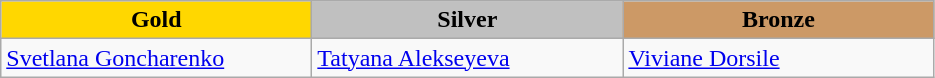<table class="wikitable" style="text-align:left">
<tr align="center">
<td width=200 bgcolor=gold><strong>Gold</strong></td>
<td width=200 bgcolor=silver><strong>Silver</strong></td>
<td width=200 bgcolor=CC9966><strong>Bronze</strong></td>
</tr>
<tr>
<td><a href='#'>Svetlana Goncharenko</a><br><em></em></td>
<td><a href='#'>Tatyana Alekseyeva</a><br><em></em></td>
<td><a href='#'>Viviane Dorsile</a><br><em></em></td>
</tr>
</table>
